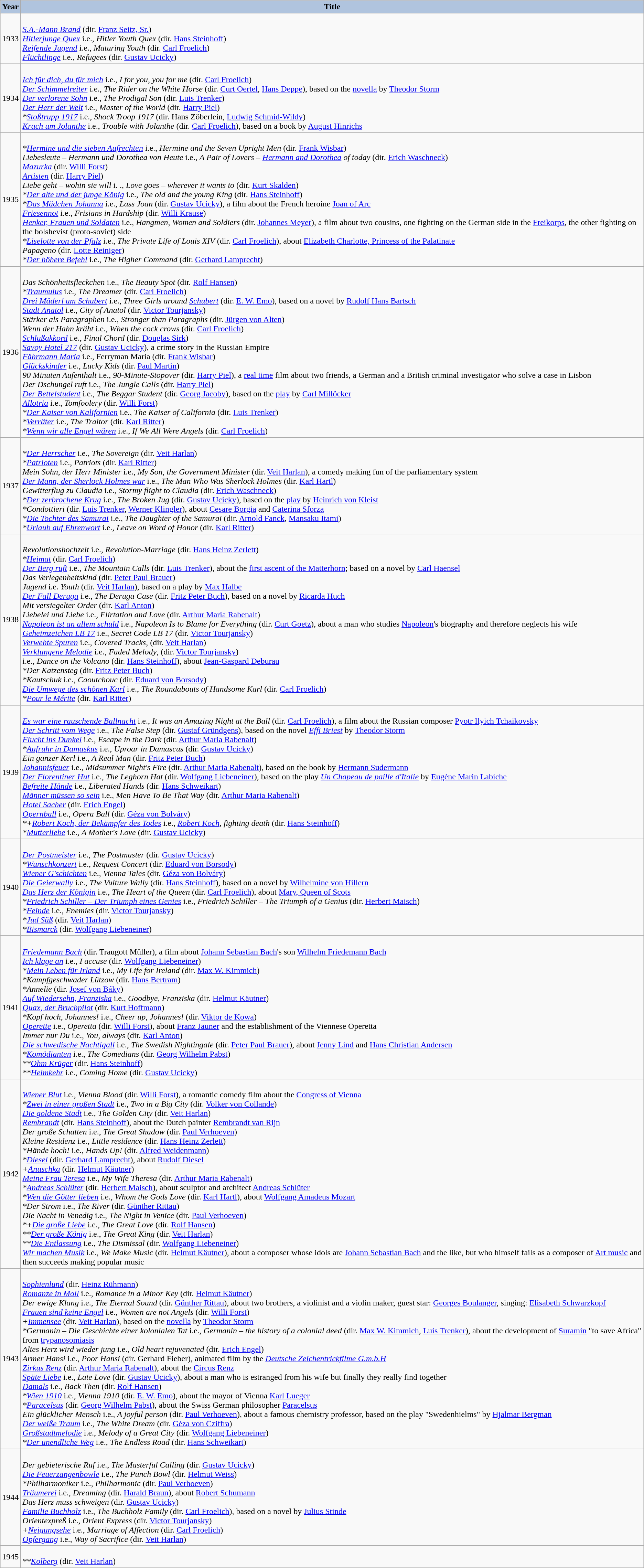<table class="wikitable" style="font-size:100%">
<tr style="text-align:center;">
<th style="background:#B0C4DE;">Year</th>
<th style="background:#B0C4DE;">Title</th>
</tr>
<tr>
<td>1933</td>
<td><br><em><a href='#'>S.A.-Mann Brand</a></em> (dir. <a href='#'>Franz Seitz, Sr.</a>) <br>
<em><a href='#'>Hitlerjunge Quex</a></em> i.e., <em>Hitler Youth Quex</em> (dir. <a href='#'>Hans Steinhoff</a>) <br>
<em><a href='#'>Reifende Jugend</a></em> i.e., <em>Maturing Youth</em> (dir. <a href='#'>Carl Froelich</a>) <br>
<em><a href='#'>Flüchtlinge</a></em> i.e., <em>Refugees</em> (dir. <a href='#'>Gustav Ucicky</a>)</td>
</tr>
<tr>
<td>1934</td>
<td><br><em><a href='#'>Ich für dich, du für mich</a></em> i.e., <em>I for you, you for me</em> (dir. <a href='#'>Carl Froelich</a>) <br>
<em><a href='#'>Der Schimmelreiter</a></em> i.e., <em>The Rider on the White Horse</em> (dir. <a href='#'>Curt Oertel</a>, <a href='#'>Hans Deppe</a>), based on the <a href='#'>novella</a> by <a href='#'>Theodor Storm</a><br>
<em><a href='#'>Der verlorene Sohn</a></em> i.e., <em>The Prodigal Son</em> (dir. <a href='#'>Luis Trenker</a>)<br>
<em><a href='#'>Der Herr der Welt</a></em> i.e., <em>Master of the World</em> (dir. <a href='#'>Harry Piel</a>)<br>
<em>*<a href='#'>Stoßtrupp 1917</a></em> i.e., <em>Shock Troop 1917</em> (dir. Hans Zöberlein, <a href='#'>Ludwig Schmid-Wildy</a>)<br>
<em><a href='#'>Krach um Jolanthe</a></em> i.e., <em>Trouble with Jolanthe</em> (dir. <a href='#'>Carl Froelich</a>), based on a book by <a href='#'>August Hinrichs</a></td>
</tr>
<tr>
<td>1935</td>
<td><br><em>*<a href='#'>Hermine und die sieben Aufrechten</a></em> i.e., <em>Hermine and the Seven Upright Men</em> (dir. <a href='#'>Frank Wisbar</a>)<br>
<em>Liebesleute – Hermann und Dorothea von Heute</em> i.e., <em>A Pair of Lovers – <a href='#'>Hermann and Dorothea</a> of today</em> (dir. <a href='#'>Erich Waschneck</a>)<br>
<em><a href='#'>Mazurka</a></em> (dir. <a href='#'>Willi Forst</a>)<br>
<em><a href='#'>Artisten</a></em> (dir. <a href='#'>Harry Piel</a>)<br>
<em>Liebe geht – wohin sie will</em> i. ., <em>Love goes – wherever it wants to</em> (dir. <a href='#'>Kurt Skalden</a>)<br>
<em>*<a href='#'>Der alte und der junge König</a></em> i.e., <em>The old and the young King</em> (dir. <a href='#'>Hans Steinhoff</a>)<br>
<em>*<a href='#'>Das Mädchen Johanna</a></em> i.e., <em>Lass Joan</em> (dir. <a href='#'>Gustav Ucicky</a>), a film about the French heroine <a href='#'>Joan of Arc</a><br>
<em><a href='#'>Friesennot</a></em> i.e., <em>Frisians in Hardship</em> (dir. <a href='#'>Willi Krause</a>)<br>
<em><a href='#'>Henker, Frauen und Soldaten</a></em> i.e., <em>Hangmen, Women and Soldiers</em> (dir. <a href='#'>Johannes Meyer</a>), a film about two cousins, one fighting on the German side in the <a href='#'>Freikorps</a>, the other fighting on the bolshevist (proto-soviet) side<br>
<em>*<a href='#'>Liselotte von der Pfalz</a></em> i.e., <em>The Private Life of Louis XIV</em> (dir. <a href='#'>Carl Froelich</a>), about <a href='#'>Elizabeth Charlotte, Princess of the Palatinate</a> <br>
<em>Papageno</em> (dir. <a href='#'>Lotte Reiniger</a>)<br>
<em>*<a href='#'>Der höhere Befehl</a></em> i.e., <em>The Higher Command</em> (dir. <a href='#'>Gerhard Lamprecht</a>)</td>
</tr>
<tr>
<td>1936</td>
<td><br><em>Das Schönheitsfleckchen</em> i.e., <em>The Beauty Spot</em> (dir. <a href='#'>Rolf Hansen</a>)<br>
<em>*<a href='#'>Traumulus</a></em> i.e., <em>The Dreamer</em> (dir. <a href='#'>Carl Froelich</a>)<br>
<em><a href='#'>Drei Mäderl um Schubert</a></em> i.e., <em>Three Girls around <a href='#'>Schubert</a></em> (dir. <a href='#'>E. W. Emo</a>), based on a novel by <a href='#'>Rudolf Hans Bartsch</a> <br>
<em><a href='#'>Stadt Anatol</a></em> i.e., <em>City of Anatol</em> (dir. <a href='#'>Victor Tourjansky</a>)<br>
<em>Stärker als Paragraphen</em> i.e., <em>Stronger than Paragraphs</em> (dir. <a href='#'>Jürgen von Alten</a>)<br>
<em>Wenn der Hahn kräht</em> i.e., <em>When the cock crows</em> (dir. <a href='#'>Carl Froelich</a>)<br>
<em><a href='#'>Schlußakkord</a></em> i.e., <em>Final Chord</em> (dir. <a href='#'>Douglas Sirk</a>) <br>
<em><a href='#'>Savoy Hotel 217</a></em> (dir. <a href='#'>Gustav Ucicky</a>), a crime story in the Russian Empire<br>
<em><a href='#'>Fährmann Maria</a></em> i.e., Ferryman Maria (dir. <a href='#'>Frank Wisbar</a>)<br>
<em><a href='#'>Glückskinder</a></em> i.e., <em>Lucky Kids</em> (dir. <a href='#'>Paul Martin</a>) <br>
<em>90 Minuten Aufenthalt</em> i.e., <em>90-Minute-Stopover</em> (dir. <a href='#'>Harry Piel</a>), a <a href='#'>real time</a> film about two friends, a German and a British criminal investigator who solve a case in Lisbon<br>
<em>Der Dschungel ruft</em> i.e., <em>The Jungle Calls</em> (dir. <a href='#'>Harry Piel</a>)<br>
<em><a href='#'>Der Bettelstudent</a></em> i.e., <em>The Beggar Student</em> (dir. <a href='#'>Georg Jacoby</a>), based on the <a href='#'>play</a> by <a href='#'>Carl Millöcker</a> <br>
<em><a href='#'>Allotria</a></em> i.e., <em>Tomfoolery</em> (dir. <a href='#'>Willi Forst</a>)<br>
<em>*<a href='#'>Der Kaiser von Kalifornien</a></em> i.e., <em>The Kaiser of California</em> (dir. <a href='#'>Luis Trenker</a>)<br>
<em>*<a href='#'>Verräter</a></em> i.e., <em>The Traitor</em> (dir. <a href='#'>Karl Ritter</a>)<br>
<em>*<a href='#'>Wenn wir alle Engel wären</a></em> i.e., <em>If We All Were Angels</em> (dir. <a href='#'>Carl Froelich</a>)</td>
</tr>
<tr>
<td>1937</td>
<td><br><em>*<a href='#'>Der Herrscher</a></em> i.e., <em>The Sovereign</em> (dir. <a href='#'>Veit Harlan</a>)<br>
<em>*<a href='#'>Patrioten</a></em> i.e., <em>Patriots</em> (dir. <a href='#'>Karl Ritter</a>) <br>
<em>Mein Sohn, der Herr Minister</em> i.e., <em>My Son, the Government Minister</em> (dir. <a href='#'>Veit Harlan</a>), a comedy making fun of the parliamentary system <br>
<em><a href='#'>Der Mann, der Sherlock Holmes war</a></em> i.e., <em>The Man Who Was Sherlock Holmes</em> (dir. <a href='#'>Karl Hartl</a>)<br>
<em>Gewitterflug zu Claudia</em> i.e., <em>Stormy flight to Claudia</em> (dir. <a href='#'>Erich Waschneck</a>)<br>
<em>*<a href='#'>Der zerbrochene Krug</a></em> i.e., <em>The Broken Jug</em> (dir. <a href='#'>Gustav Ucicky</a>), based on the <a href='#'>play</a> by <a href='#'>Heinrich von Kleist</a> <br>
<em>*Condottieri</em> (dir. <a href='#'>Luis Trenker</a>, <a href='#'>Werner Klingler</a>), about <a href='#'>Cesare Borgia</a> and <a href='#'>Caterina Sforza</a><br>
<em>*<a href='#'>Die Tochter des Samurai</a></em> i.e., <em>The Daughter of the Samurai</em> (dir. <a href='#'>Arnold Fanck</a>, <a href='#'>Mansaku Itami</a>) <br>
<em>*<a href='#'>Urlaub auf Ehrenwort</a></em> i.e., <em>Leave on Word of Honor</em> (dir. <a href='#'>Karl Ritter</a>)</td>
</tr>
<tr>
<td>1938</td>
<td><br><em>Revolutionshochzeit</em> i.e., <em>Revolution-Marriage</em> (dir. <a href='#'>Hans Heinz Zerlett</a>)<br>
<em>*<a href='#'>Heimat</a></em> (dir. <a href='#'>Carl Froelich</a>)<br>
<em><a href='#'>Der Berg ruft</a></em> i.e., <em>The Mountain Calls</em> (dir. <a href='#'>Luis Trenker</a>), about the <a href='#'>first ascent of the Matterhorn</a>; based on a novel by <a href='#'>Carl Haensel</a><br>
<em>Das Verlegenheitskind</em> (dir. <a href='#'>Peter Paul Brauer</a>)<br>
<em>Jugend</em> i.e. <em>Youth</em> (dir. <a href='#'>Veit Harlan</a>), based on a play by <a href='#'>Max Halbe</a> <br>
<em><a href='#'>Der Fall Deruga</a></em> i.e., <em>The Deruga Case</em> (dir. <a href='#'>Fritz Peter Buch</a>), based on a novel by <a href='#'>Ricarda Huch</a><br>
<em>Mit versiegelter Order</em> (dir. <a href='#'>Karl Anton</a>)<br>
<em>Liebelei und Liebe</em> i.e., <em>Flirtation and Love</em> (dir. <a href='#'>Arthur Maria Rabenalt</a>) <br>
<em><a href='#'>Napoleon ist an allem schuld</a></em> i.e., <em>Napoleon Is to Blame for Everything</em> (dir. <a href='#'>Curt Goetz</a>), about a man who studies <a href='#'>Napoleon</a>'s biography and therefore neglects his wife<br>
<em><a href='#'>Geheimzeichen LB 17</a></em> i.e., <em>Secret Code LB 17</em> (dir. <a href='#'>Victor Tourjansky</a>)<br>
<em><a href='#'>Verwehte Spuren</a></em> i.e., <em>Covered Tracks</em>, (dir. <a href='#'>Veit Harlan</a>)<br>
<em><a href='#'>Verklungene Melodie</a></em> i.e., <em>Faded Melody</em>, (dir. <a href='#'>Victor Tourjansky</a>)<br>
<em></em> i.e., <em>Dance on the Volcano</em> (dir. <a href='#'>Hans Steinhoff</a>), about <a href='#'>Jean-Gaspard Deburau</a><br>
<em>*Der Katzensteg</em> (dir. <a href='#'>Fritz Peter Buch</a>)<br>
<em>*Kautschuk</em> i.e., <em>Caoutchouc</em> (dir. <a href='#'>Eduard von Borsody</a>) <br>
<em><a href='#'>Die Umwege des schönen Karl</a></em> i.e., <em>The Roundabouts of Handsome Karl</em> (dir. <a href='#'>Carl Froelich</a>)<br>
<em>*<a href='#'>Pour le Mérite</a></em> (dir. <a href='#'>Karl Ritter</a>)</td>
</tr>
<tr>
<td>1939</td>
<td><br><em><a href='#'>Es war eine rauschende Ballnacht</a></em> i.e., <em>It was an Amazing Night at the Ball</em> (dir. <a href='#'>Carl Froelich</a>), a film about the Russian composer <a href='#'>Pyotr Ilyich Tchaikovsky</a><br>
<em><a href='#'>Der Schritt vom Wege</a></em> i.e., <em>The False Step</em> (dir. <a href='#'>Gustaf Gründgens</a>), based on the novel <em><a href='#'>Effi Briest</a></em> by <a href='#'>Theodor Storm</a> <br>
<em><a href='#'>Flucht ins Dunkel</a></em> i.e., <em>Escape in the Dark</em> (dir. <a href='#'>Arthur Maria Rabenalt</a>) <br>
<em>*<a href='#'>Aufruhr in Damaskus</a></em> i.e., <em>Uproar in Damascus</em> (dir. <a href='#'>Gustav Ucicky</a>)<br>
<em>Ein ganzer Kerl</em> i.e., <em>A Real Man</em> (dir. <a href='#'>Fritz Peter Buch</a>)<br>
<em><a href='#'>Johannisfeuer</a></em> i.e., <em>Midsummer Night's Fire</em> (dir. <a href='#'>Arthur Maria Rabenalt</a>), based on the book by <a href='#'>Hermann Sudermann</a><br>
<em><a href='#'>Der Florentiner Hut</a></em> i.e., <em>The Leghorn Hat</em> (dir. <a href='#'>Wolfgang Liebeneiner</a>), based on the play <em><a href='#'>Un Chapeau de paille d'Italie</a></em> by <a href='#'>Eugène Marin Labiche</a> <br>
<em><a href='#'>Befreite Hände</a></em> i.e., <em>Liberated Hands</em> (dir. <a href='#'>Hans Schweikart</a>)<br>
<em><a href='#'>Männer müssen so sein</a></em> i.e., <em>Men Have To Be That Way</em> (dir. <a href='#'>Arthur Maria Rabenalt</a>) <br>
<em><a href='#'>Hotel Sacher</a></em> (dir. <a href='#'>Erich Engel</a>)<br>
<em><a href='#'>Opernball</a></em> i.e., <em>Opera Ball</em> (dir. <a href='#'>Géza von Bolváry</a>) <br>
<em>*+<a href='#'>Robert Koch, der Bekämpfer des Todes</a></em> i.e., <em><a href='#'>Robert Koch</a>, fighting death</em> (dir. <a href='#'>Hans Steinhoff</a>)<br>
<em>*<a href='#'>Mutterliebe</a></em> i.e., <em>A Mother's Love</em> (dir. <a href='#'>Gustav Ucicky</a>)</td>
</tr>
<tr>
<td>1940</td>
<td><br><em><a href='#'>Der Postmeister</a></em> i.e., <em>The Postmaster</em> (dir. <a href='#'>Gustav Ucicky</a>)<br>
<em>*<a href='#'>Wunschkonzert</a></em> i.e., <em>Request Concert</em> (dir. <a href='#'>Eduard von Borsody</a>) <br>
<em><a href='#'>Wiener G'schichten</a></em> i.e., <em>Vienna Tales</em> (dir. <a href='#'>Géza von Bolváry</a>) <br>
<em><a href='#'>Die Geierwally</a></em> i.e., <em>The Vulture Wally</em> (dir. <a href='#'>Hans Steinhoff</a>), based on a novel by <a href='#'>Wilhelmine von Hillern</a> <br>
<em><a href='#'>Das Herz der Königin</a></em> i.e., <em>The Heart of the Queen</em> (dir. <a href='#'>Carl Froelich</a>), about <a href='#'>Mary, Queen of Scots</a><br>
<em>*<a href='#'>Friedrich Schiller – Der Triumph eines Genies</a></em> i.e., <em>Friedrich Schiller – The Triumph of a Genius</em> (dir. <a href='#'>Herbert Maisch</a>)<br>
<em>*<a href='#'>Feinde</a></em> i.e., <em>Enemies</em> (dir. <a href='#'>Victor Tourjansky</a>)<br>
<em>*<a href='#'>Jud Süß</a></em> (dir. <a href='#'>Veit Harlan</a>)<br>
<em>*<a href='#'>Bismarck</a></em> (dir. <a href='#'>Wolfgang Liebeneiner</a>)</td>
</tr>
<tr>
<td>1941</td>
<td><br><em><a href='#'>Friedemann Bach</a></em> (dir. Traugott Müller), a film about <a href='#'>Johann Sebastian Bach</a>'s son <a href='#'>Wilhelm Friedemann Bach</a> <br>
<em><a href='#'>Ich klage an</a></em> i.e., <em>I accuse</em> (dir. <a href='#'>Wolfgang Liebeneiner</a>)<br>
<em>*<a href='#'>Mein Leben für Irland</a></em> i.e., <em>My Life for Ireland</em> (dir. <a href='#'>Max W. Kimmich</a>)<br>
<em>*Kampfgeschwader Lützow</em> (dir. <a href='#'>Hans Bertram</a>)<br>
<em>*Annelie</em> (dir. <a href='#'>Josef von Báky</a>)<br>
<em><a href='#'>Auf Wiedersehn, Franziska</a></em> i.e., <em>Goodbye, Franziska</em> (dir. <a href='#'>Helmut Käutner</a>) <br>
<em><a href='#'>Quax, der Bruchpilot</a></em> (dir. <a href='#'>Kurt Hoffmann</a>) <br>
<em>*Kopf hoch, Johannes!</em> i.e., <em>Cheer up, Johannes!</em> (dir. <a href='#'>Viktor de Kowa</a>) <br>
<em><a href='#'>Operette</a></em> i.e., <em>Operetta</em> (dir. <a href='#'>Willi Forst</a>), about <a href='#'>Franz Jauner</a> and the establishment of the Viennese Operetta <br>
<em>Immer nur Du</em> i.e., <em>You, always</em> (dir. <a href='#'>Karl Anton</a>)<br>
<em><a href='#'>Die schwedische Nachtigall</a></em> i.e., <em>The Swedish Nightingale</em> (dir. <a href='#'>Peter Paul Brauer</a>), about <a href='#'>Jenny Lind</a> and <a href='#'>Hans Christian Andersen</a><br>
<em>*<a href='#'>Komödianten</a></em> i.e., <em>The Comedians</em> (dir. <a href='#'>Georg Wilhelm Pabst</a>)<br>
<em>**<a href='#'>Ohm Krüger</a></em> (dir. <a href='#'>Hans Steinhoff</a>)<br>
<em>**<a href='#'>Heimkehr</a></em> i.e., <em>Coming Home</em> (dir. <a href='#'>Gustav Ucicky</a>)</td>
</tr>
<tr>
<td>1942</td>
<td><br><em><a href='#'>Wiener Blut</a></em> i.e., <em>Vienna Blood</em> (dir. <a href='#'>Willi Forst</a>), a romantic comedy film about the <a href='#'>Congress of Vienna</a><br>
<em>*<a href='#'>Zwei in einer großen Stadt</a></em> i.e., <em>Two in a Big City</em> (dir. <a href='#'>Volker von Collande</a>) <br>
<em><a href='#'>Die goldene Stadt</a></em> i.e., <em>The Golden City</em> (dir. <a href='#'>Veit Harlan</a>)<br>
<em><a href='#'>Rembrandt</a></em> (dir. <a href='#'>Hans Steinhoff</a>), about the Dutch painter <a href='#'>Rembrandt van Rijn</a> <br>
<em>Der große Schatten</em> i.e., <em>The Great Shadow</em> (dir. <a href='#'>Paul Verhoeven</a>)<br>
<em>Kleine Residenz</em> i.e., <em>Little residence</em> (dir. <a href='#'>Hans Heinz Zerlett</a>)<br>
<em>*Hände hoch!</em> i.e., <em>Hands Up!</em> (dir. <a href='#'>Alfred Weidenmann</a>)<br>
<em>*<a href='#'>Diesel</a></em> (dir. <a href='#'>Gerhard Lamprecht</a>), about <a href='#'>Rudolf Diesel</a><br>
<em>+<a href='#'>Anuschka</a></em> (dir. <a href='#'>Helmut Käutner</a>)<br>
<em><a href='#'>Meine Frau Teresa</a></em> i.e., <em>My Wife Theresa</em> (dir. <a href='#'>Arthur Maria Rabenalt</a>) <br>
<em>*<a href='#'>Andreas Schlüter</a></em> (dir. <a href='#'>Herbert Maisch</a>), about sculptor and architect <a href='#'>Andreas Schlüter</a><br>
<em>*<a href='#'>Wen die Götter lieben</a></em> i.e., <em>Whom the Gods Love</em> (dir. <a href='#'>Karl Hartl</a>), about <a href='#'>Wolfgang Amadeus Mozart</a><br>
<em>*Der Strom</em> i.e., <em>The River</em> (dir. <a href='#'>Günther Rittau</a>)<br>
<em>Die Nacht in Venedig</em> i.e., <em>The Night in Venice</em> (dir. <a href='#'>Paul Verhoeven</a>)<br>
<em>*+<a href='#'>Die große Liebe</a></em> i.e., <em>The Great Love</em> (dir. <a href='#'>Rolf Hansen</a>)<br>
<em>**<a href='#'>Der große König</a></em> i.e., <em>The Great King</em> (dir. <a href='#'>Veit Harlan</a>)<br>
<em>**<a href='#'>Die Entlassung</a></em> i.e., <em>The Dismissal</em> (dir. <a href='#'>Wolfgang Liebeneiner</a>)<br>
<em><a href='#'>Wir machen Musik</a></em> i.e., <em>We Make Music</em> (dir. <a href='#'>Helmut Käutner</a>), about a composer whose idols are <a href='#'>Johann Sebastian Bach</a> and the like, but who himself fails as a composer of <a href='#'>Art music</a> and then succeeds making popular music</td>
</tr>
<tr>
<td>1943</td>
<td><br><em><a href='#'>Sophienlund</a></em> (dir. <a href='#'>Heinz Rühmann</a>)<br>
<em><a href='#'>Romanze in Moll</a></em> i.e., <em>Romance in a Minor Key</em> (dir. <a href='#'>Helmut Käutner</a>)<br>
<em>Der ewige Klang</em> i.e., <em>The Eternal Sound</em> (dir. <a href='#'>Günther Rittau</a>), about two brothers, a violinist and a violin maker, guest star: <a href='#'>Georges Boulanger</a>, singing: <a href='#'>Elisabeth Schwarzkopf</a><br>
<em><a href='#'>Frauen sind keine Engel</a></em> i.e., <em>Women are not Angels</em> (dir. <a href='#'>Willi Forst</a>)<br>
<em>+<a href='#'>Immensee</a></em> (dir. <a href='#'>Veit Harlan</a>), based on the <a href='#'>novella</a> by <a href='#'>Theodor Storm</a><br>
<em>*Germanin – Die Geschichte einer kolonialen Tat</em> i.e., <em>Germanin – the history of a colonial deed</em> (dir. <a href='#'>Max W. Kimmich</a>, <a href='#'>Luis Trenker</a>), about the development of <a href='#'>Suramin</a> "to save Africa" from <a href='#'>trypanosomiasis</a><br>
<em>Altes Herz wird wieder jung</em> i.e., <em>Old heart rejuvenated</em> (dir. <a href='#'>Erich Engel</a>)<br>
<em>Armer Hansi</em> i.e., <em>Poor Hansi</em> (dir. Gerhard Fieber), animated film by the <em><a href='#'>Deutsche Zeichentrickfilme G.m.b.H</a></em> <br>
<em><a href='#'>Zirkus Renz</a></em> (dir. <a href='#'>Arthur Maria Rabenalt</a>), about the <a href='#'>Circus Renz</a> <br>
<em><a href='#'>Späte Liebe</a></em> i.e., <em>Late Love</em> (dir. <a href='#'>Gustav Ucicky</a>), about a man who is estranged from his wife but finally they really find together <br>
<em><a href='#'>Damals</a></em> i.e., <em>Back Then</em> (dir. <a href='#'>Rolf Hansen</a>)<br>
<em>*<a href='#'>Wien 1910</a></em> i.e., <em>Vienna 1910</em> (dir. <a href='#'>E. W. Emo</a>), about the mayor of Vienna <a href='#'>Karl Lueger</a><br>
<em>*<a href='#'>Paracelsus</a></em> (dir. <a href='#'>Georg Wilhelm Pabst</a>), about the Swiss German philosopher <a href='#'>Paracelsus</a> <br>
<em>Ein glücklicher Mensch</em> i.e., <em>A joyful person</em> (dir. <a href='#'>Paul Verhoeven</a>), about a famous chemistry professor, based on the play "Swedenhielms" by <a href='#'>Hjalmar Bergman</a><br>
<em><a href='#'>Der weiße Traum</a></em> i.e., <em>The White Dream</em> (dir. <a href='#'>Géza von Cziffra</a>)<br>
<em><a href='#'>Großstadtmelodie</a></em> i.e., <em>Melody of a Great City</em> (dir. <a href='#'>Wolfgang Liebeneiner</a>) <br>
<em>*<a href='#'>Der unendliche Weg</a></em> i.e., <em>The Endless Road</em> (dir. <a href='#'>Hans Schweikart</a>)</td>
</tr>
<tr>
<td>1944</td>
<td><br><em>Der gebieterische Ruf</em> i.e., <em>The Masterful Calling</em> (dir. <a href='#'>Gustav Ucicky</a>)<br>
<em><a href='#'>Die Feuerzangenbowle</a></em> i.e., <em>The Punch Bowl</em> (dir. <a href='#'>Helmut Weiss</a>)<br>
<em>*Philharmoniker</em> i.e., <em>Philharmonic</em> (dir. <a href='#'>Paul Verhoeven</a>)<br>
<em><a href='#'>Träumerei</a></em> i.e., <em>Dreaming</em> (dir. <a href='#'>Harald Braun</a>), about <a href='#'>Robert Schumann</a> <br>
<em>Das Herz muss schweigen</em> (dir. <a href='#'>Gustav Ucicky</a>)<br>
<em><a href='#'>Familie Buchholz</a></em> i.e., <em>The Buchholz Family</em> (dir. <a href='#'>Carl Froelich</a>), based on a novel by <a href='#'>Julius Stinde</a><br>
<em>Orientexpreß</em> i.e., <em>Orient Express</em> (dir. <a href='#'>Victor Tourjansky</a>)<br>
<em>+<a href='#'>Neigungsehe</a></em> i.e., <em>Marriage of Affection</em> (dir. <a href='#'>Carl Froelich</a>)<br>
<em><a href='#'>Opfergang</a></em> i.e., <em>Way of Sacrifice</em> (dir. <a href='#'>Veit Harlan</a>)</td>
</tr>
<tr>
<td>1945</td>
<td><br><em>**<a href='#'>Kolberg</a></em> (dir. <a href='#'>Veit Harlan</a>)</td>
</tr>
</table>
